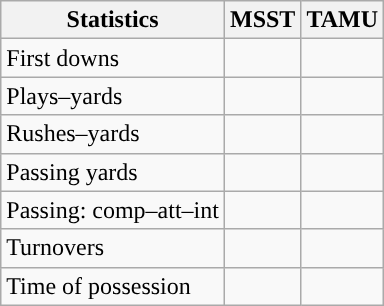<table class="wikitable" style="float:left">
<tr>
<th>Statistics</th>
<th>MSST</th>
<th>TAMU</th>
</tr>
<tr>
<td>First downs</td>
<td></td>
<td></td>
</tr>
<tr>
<td>Plays–yards</td>
<td></td>
<td></td>
</tr>
<tr>
<td>Rushes–yards</td>
<td></td>
<td></td>
</tr>
<tr>
<td>Passing yards</td>
<td></td>
<td></td>
</tr>
<tr>
<td>Passing: comp–att–int</td>
<td></td>
<td></td>
</tr>
<tr>
<td>Turnovers</td>
<td></td>
<td></td>
</tr>
<tr>
<td>Time of possession</td>
<td></td>
<td></td>
</tr>
</table>
